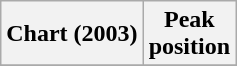<table class="wikitable sortable">
<tr>
<th align="left">Chart (2003)</th>
<th align="center">Peak<br>position</th>
</tr>
<tr>
</tr>
</table>
